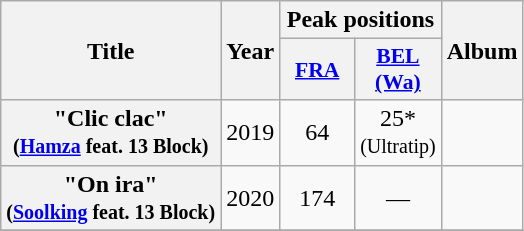<table class="wikitable plainrowheaders" style="text-align:center">
<tr>
<th scope="col" rowspan="2">Title</th>
<th scope="col" rowspan="2">Year</th>
<th scope="col" colspan="2">Peak positions</th>
<th rowspan="2">Album</th>
</tr>
<tr>
<th scope="col" style="width:3em;font-size:90%;"><a href='#'>FRA</a><br></th>
<th scope="col" style="width:3em;font-size:90%;"><a href='#'>BEL <br>(Wa)</a><br></th>
</tr>
<tr>
<th scope="row">"Clic clac"<br><small>(<a href='#'>Hamza</a> feat. 13 Block)</small></th>
<td>2019</td>
<td>64</td>
<td>25*<br><small>(Ultratip)</small></td>
<td></td>
</tr>
<tr>
<th scope="row">"On ira"<br><small>(<a href='#'>Soolking</a> feat. 13 Block)</small></th>
<td>2020</td>
<td>174</td>
<td>—</td>
<td></td>
</tr>
<tr>
</tr>
</table>
